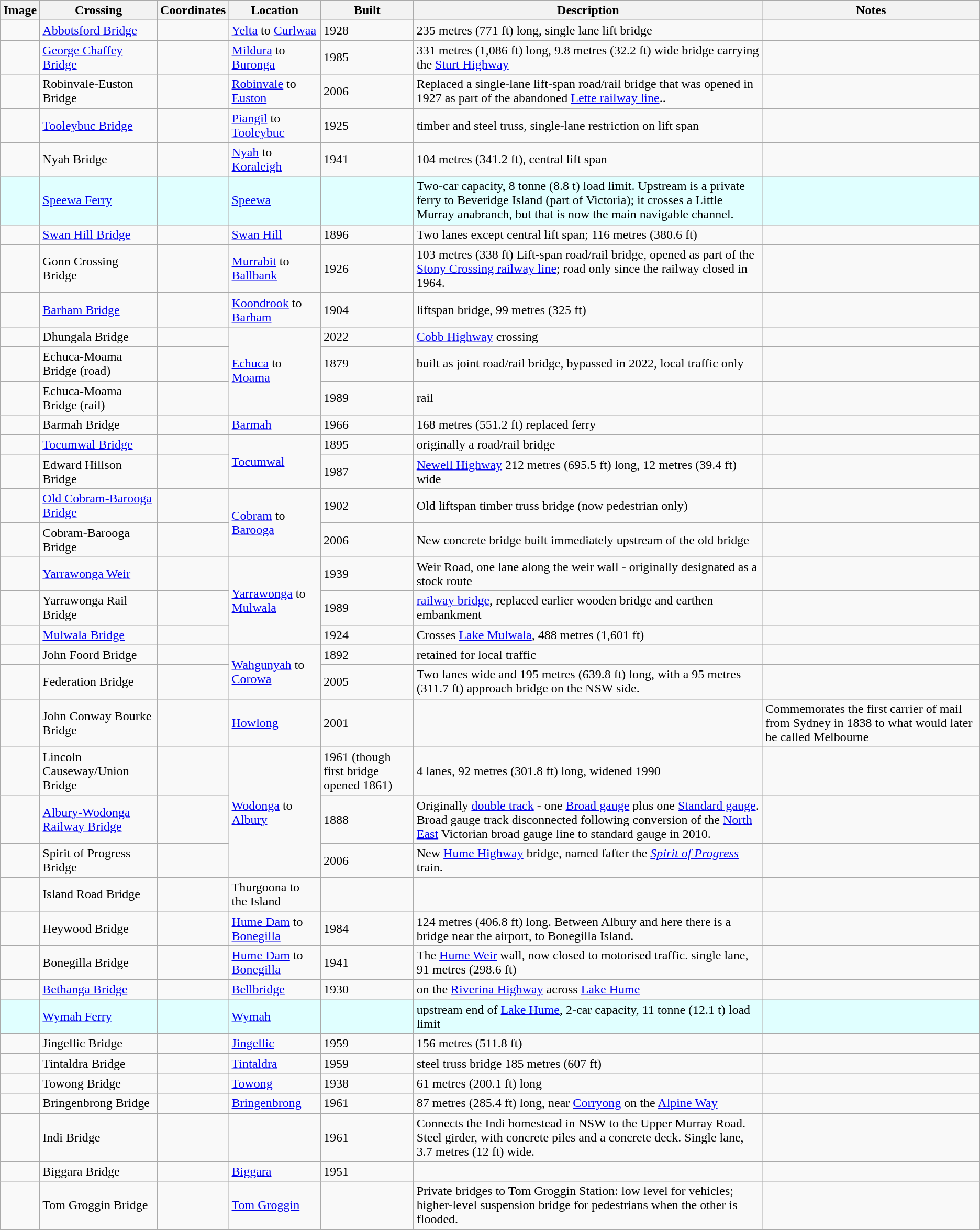<table class="wikitable">
<tr>
<th>Image</th>
<th>Crossing</th>
<th>Coordinates</th>
<th>Location</th>
<th>Built</th>
<th>Description</th>
<th>Notes</th>
</tr>
<tr>
<td></td>
<td><a href='#'>Abbotsford Bridge</a></td>
<td></td>
<td><a href='#'>Yelta</a> to <a href='#'>Curlwaa</a></td>
<td>1928</td>
<td>235 metres (771 ft) long, single lane lift bridge</td>
<td></td>
</tr>
<tr>
<td></td>
<td><a href='#'>George Chaffey Bridge</a></td>
<td></td>
<td><a href='#'>Mildura</a> to <a href='#'>Buronga</a></td>
<td>1985</td>
<td>331 metres (1,086 ft) long, 9.8 metres (32.2 ft) wide bridge carrying the <a href='#'>Sturt Highway</a></td>
<td></td>
</tr>
<tr>
<td></td>
<td>Robinvale-Euston Bridge</td>
<td></td>
<td><a href='#'>Robinvale</a> to <a href='#'>Euston</a></td>
<td>2006</td>
<td>Replaced a single-lane lift-span road/rail bridge that was opened in 1927 as part of the abandoned <a href='#'>Lette railway line</a>..</td>
<td></td>
</tr>
<tr>
<td></td>
<td><a href='#'>Tooleybuc Bridge</a></td>
<td></td>
<td><a href='#'>Piangil</a> to <a href='#'>Tooleybuc</a></td>
<td>1925</td>
<td>timber and steel truss, single-lane restriction on lift span</td>
<td></td>
</tr>
<tr>
<td></td>
<td>Nyah Bridge</td>
<td></td>
<td><a href='#'>Nyah</a> to <a href='#'>Koraleigh</a></td>
<td>1941</td>
<td>104 metres (341.2 ft), central lift span</td>
<td></td>
</tr>
<tr bgcolor=#E0FFFF>
<td></td>
<td><a href='#'>Speewa Ferry</a></td>
<td></td>
<td><a href='#'>Speewa</a></td>
<td></td>
<td>Two-car capacity, 8 tonne (8.8 t) load limit. Upstream is a private ferry to Beveridge Island (part of Victoria); it crosses a Little Murray anabranch, but that is now the main navigable channel.</td>
<td></td>
</tr>
<tr>
<td></td>
<td><a href='#'>Swan Hill Bridge</a></td>
<td></td>
<td><a href='#'>Swan Hill</a></td>
<td>1896</td>
<td>Two lanes except central lift span; 116 metres (380.6 ft)</td>
<td></td>
</tr>
<tr>
<td></td>
<td>Gonn Crossing Bridge</td>
<td></td>
<td><a href='#'>Murrabit</a> to <a href='#'>Ballbank</a></td>
<td>1926</td>
<td>103 metres (338 ft) Lift-span road/rail bridge, opened as part of the <a href='#'>Stony Crossing railway line</a>; road only since the railway closed in 1964.</td>
<td></td>
</tr>
<tr>
<td></td>
<td><a href='#'>Barham Bridge</a></td>
<td></td>
<td><a href='#'>Koondrook</a> to <a href='#'>Barham</a></td>
<td>1904</td>
<td>liftspan bridge, 99 metres (325 ft)</td>
<td></td>
</tr>
<tr>
<td></td>
<td>Dhungala Bridge</td>
<td></td>
<td rowspan=3><a href='#'>Echuca</a> to <a href='#'>Moama</a></td>
<td>2022</td>
<td> <a href='#'>Cobb Highway</a> crossing</td>
<td></td>
</tr>
<tr>
<td></td>
<td>Echuca-Moama Bridge (road)</td>
<td></td>
<td>1879</td>
<td>built as joint road/rail bridge, bypassed in 2022, local traffic only</td>
<td></td>
</tr>
<tr>
<td></td>
<td>Echuca-Moama Bridge (rail)</td>
<td></td>
<td>1989</td>
<td>rail</td>
<td></td>
</tr>
<tr>
<td></td>
<td>Barmah Bridge</td>
<td></td>
<td><a href='#'>Barmah</a></td>
<td>1966</td>
<td>168 metres (551.2 ft) replaced ferry</td>
<td></td>
</tr>
<tr>
<td></td>
<td><a href='#'>Tocumwal Bridge</a></td>
<td></td>
<td rowspan=2><a href='#'>Tocumwal</a></td>
<td>1895</td>
<td>originally a road/rail bridge</td>
<td></td>
</tr>
<tr>
<td></td>
<td>Edward Hillson Bridge</td>
<td></td>
<td>1987</td>
<td><a href='#'>Newell Highway</a> 212 metres (695.5 ft) long, 12 metres (39.4 ft) wide</td>
<td></td>
</tr>
<tr>
<td></td>
<td><a href='#'>Old Cobram-Barooga Bridge</a></td>
<td></td>
<td rowspan=2><a href='#'>Cobram</a> to <a href='#'>Barooga</a></td>
<td>1902</td>
<td>Old liftspan timber truss bridge (now pedestrian only)</td>
<td></td>
</tr>
<tr>
<td></td>
<td>Cobram-Barooga Bridge</td>
<td></td>
<td>2006</td>
<td>New concrete bridge built immediately upstream of the old bridge</td>
<td></td>
</tr>
<tr>
<td></td>
<td><a href='#'>Yarrawonga Weir</a></td>
<td></td>
<td rowspan=3><a href='#'>Yarrawonga</a> to <a href='#'>Mulwala</a></td>
<td>1939</td>
<td>Weir Road, one lane along the weir wall - originally designated as a stock route</td>
<td></td>
</tr>
<tr>
<td></td>
<td>Yarrawonga Rail Bridge</td>
<td></td>
<td>1989</td>
<td><a href='#'>railway bridge</a>, replaced earlier wooden bridge and earthen embankment</td>
<td></td>
</tr>
<tr>
<td></td>
<td><a href='#'>Mulwala Bridge</a></td>
<td></td>
<td>1924</td>
<td>Crosses <a href='#'>Lake Mulwala</a>, 488 metres (1,601 ft)</td>
<td></td>
</tr>
<tr>
<td></td>
<td>John Foord Bridge</td>
<td></td>
<td rowspan=2><a href='#'>Wahgunyah</a> to <a href='#'>Corowa</a></td>
<td>1892</td>
<td>retained for local traffic</td>
<td></td>
</tr>
<tr>
<td></td>
<td>Federation Bridge</td>
<td></td>
<td>2005</td>
<td>Two lanes wide and 195 metres (639.8 ft) long, with a 95 metres (311.7 ft) approach bridge on the NSW side. </td>
<td></td>
</tr>
<tr>
<td></td>
<td>John Conway Bourke Bridge</td>
<td></td>
<td><a href='#'>Howlong</a></td>
<td>2001</td>
<td></td>
<td>Commemorates the first carrier of mail from Sydney in 1838 to what would later be called Melbourne</td>
</tr>
<tr>
<td></td>
<td>Lincoln Causeway/Union Bridge</td>
<td></td>
<td rowspan=3><a href='#'>Wodonga</a> to <a href='#'>Albury</a></td>
<td>1961 (though first bridge opened 1861)</td>
<td>4 lanes, 92 metres (301.8 ft) long, widened 1990</td>
<td></td>
</tr>
<tr>
<td></td>
<td><a href='#'>Albury-Wodonga Railway Bridge</a></td>
<td></td>
<td>1888</td>
<td>Originally <a href='#'>double track</a> - one <a href='#'>Broad gauge</a> plus one <a href='#'>Standard gauge</a>. Broad gauge track disconnected following conversion of the <a href='#'>North East</a> Victorian broad gauge line to standard gauge in 2010.</td>
<td></td>
</tr>
<tr>
<td></td>
<td>Spirit of Progress Bridge</td>
<td></td>
<td>2006</td>
<td>New <a href='#'>Hume Highway</a> bridge, named fafter the <em><a href='#'>Spirit of Progress</a></em> train.</td>
<td></td>
</tr>
<tr>
<td></td>
<td>Island Road Bridge</td>
<td></td>
<td>Thurgoona to the Island</td>
<td></td>
<td></td>
<td></td>
</tr>
<tr>
<td></td>
<td>Heywood Bridge</td>
<td></td>
<td><a href='#'>Hume Dam</a> to <a href='#'>Bonegilla</a></td>
<td>1984</td>
<td>124 metres (406.8 ft) long. Between Albury and here there is a bridge near the airport, to Bonegilla Island.</td>
<td></td>
</tr>
<tr>
<td></td>
<td>Bonegilla Bridge</td>
<td></td>
<td><a href='#'>Hume Dam</a> to <a href='#'>Bonegilla</a></td>
<td>1941</td>
<td>The <a href='#'>Hume Weir</a> wall, now closed to motorised traffic. single lane,  91 metres (298.6 ft)</td>
<td></td>
</tr>
<tr>
<td></td>
<td><a href='#'>Bethanga Bridge</a></td>
<td></td>
<td><a href='#'>Bellbridge</a></td>
<td>1930</td>
<td>on the <a href='#'>Riverina Highway</a> across <a href='#'>Lake Hume</a></td>
<td></td>
</tr>
<tr bgcolor=#E0FFFF>
<td></td>
<td><a href='#'>Wymah Ferry</a></td>
<td></td>
<td><a href='#'>Wymah</a></td>
<td></td>
<td>upstream end of <a href='#'>Lake Hume</a>, 2-car capacity, 11 tonne (12.1 t) load limit</td>
<td></td>
</tr>
<tr>
<td></td>
<td>Jingellic Bridge</td>
<td></td>
<td><a href='#'>Jingellic</a></td>
<td>1959</td>
<td>156 metres (511.8 ft)</td>
<td></td>
</tr>
<tr>
<td></td>
<td>Tintaldra Bridge</td>
<td></td>
<td><a href='#'>Tintaldra</a></td>
<td>1959</td>
<td>steel truss bridge 185 metres (607 ft)</td>
<td></td>
</tr>
<tr>
<td></td>
<td>Towong Bridge</td>
<td></td>
<td><a href='#'>Towong</a></td>
<td>1938</td>
<td>61 metres (200.1 ft) long</td>
<td></td>
</tr>
<tr>
<td></td>
<td>Bringenbrong Bridge</td>
<td></td>
<td><a href='#'>Bringenbrong</a></td>
<td>1961</td>
<td>87 metres (285.4 ft) long, near <a href='#'>Corryong</a> on the <a href='#'>Alpine Way</a></td>
<td></td>
</tr>
<tr>
<td></td>
<td>Indi Bridge</td>
<td></td>
<td></td>
<td>1961</td>
<td>Connects the Indi homestead in NSW to the Upper Murray Road. Steel girder, with concrete piles and a concrete deck. Single lane, 3.7 metres (12 ft) wide.</td>
<td></td>
</tr>
<tr>
<td></td>
<td>Biggara Bridge</td>
<td></td>
<td><a href='#'>Biggara</a></td>
<td>1951</td>
<td></td>
<td></td>
</tr>
<tr>
<td></td>
<td>Tom Groggin Bridge</td>
<td></td>
<td><a href='#'>Tom Groggin</a></td>
<td></td>
<td>Private bridges to Tom Groggin Station: low level for vehicles; higher-level suspension bridge for pedestrians when the other is flooded.</td>
<td></td>
</tr>
</table>
